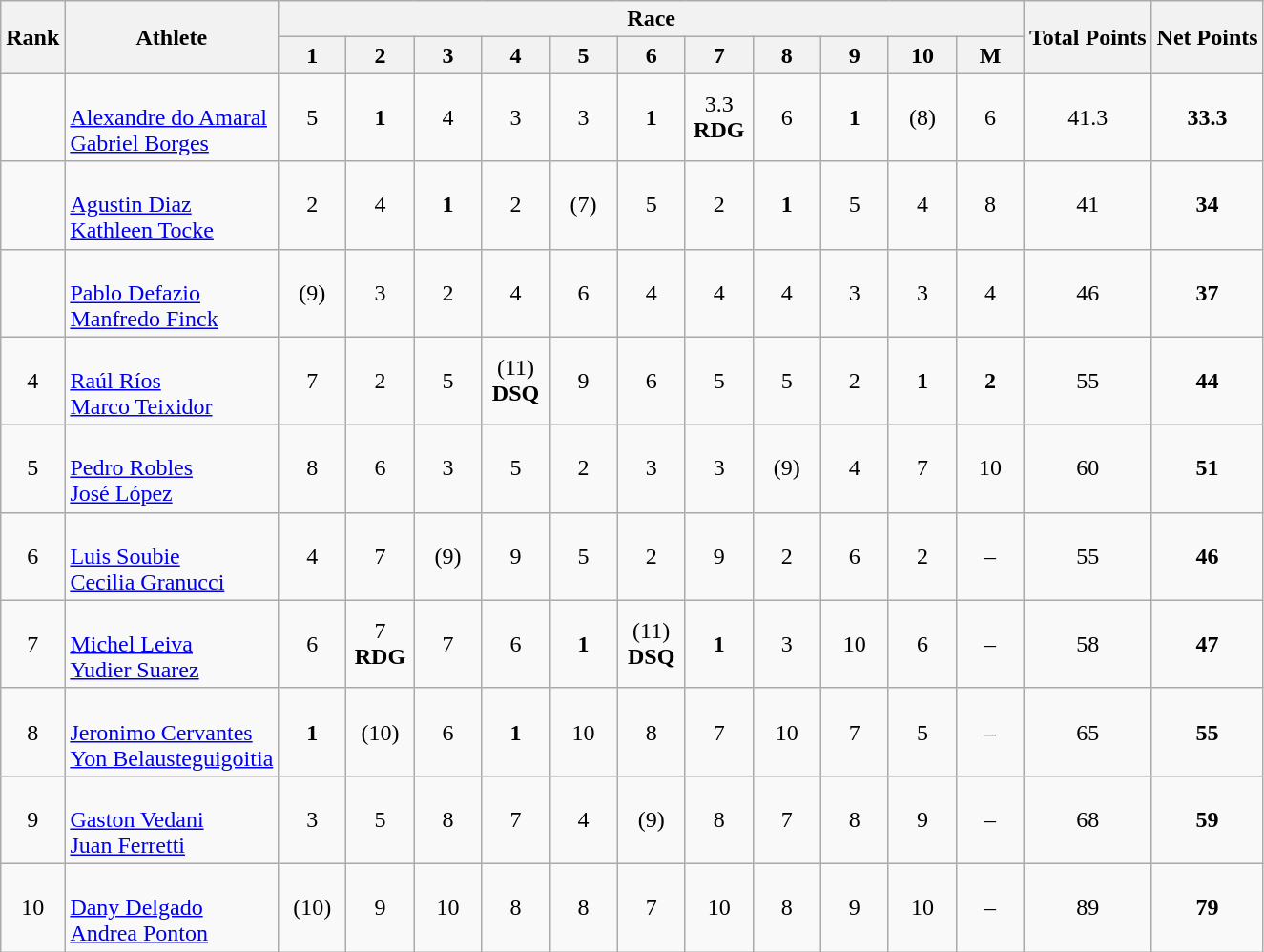<table class="wikitable" style="text-align:center">
<tr>
<th rowspan="2">Rank</th>
<th rowspan="2">Athlete</th>
<th colspan="11">Race</th>
<th rowspan="2">Total Points</th>
<th rowspan="2">Net Points</th>
</tr>
<tr>
<th width=40>1</th>
<th width=40>2</th>
<th width=40>3</th>
<th width=40>4</th>
<th width=40>5</th>
<th width=40>6</th>
<th width=40>7</th>
<th width=40>8</th>
<th width=40>9</th>
<th width=40>10</th>
<th width=40>M</th>
</tr>
<tr>
<td></td>
<td align=left> <br> <a href='#'>Alexandre do Amaral</a><br><a href='#'>Gabriel Borges</a></td>
<td>5</td>
<td><strong>1</strong></td>
<td>4</td>
<td>3</td>
<td>3</td>
<td><strong>1</strong></td>
<td>3.3<br><strong>RDG</strong></td>
<td>6</td>
<td><strong>1</strong></td>
<td>(8)</td>
<td>6</td>
<td align="center">41.3</td>
<td align="center"><strong>33.3</strong></td>
</tr>
<tr>
<td></td>
<td align=left> <br> <a href='#'>Agustin Diaz</a><br><a href='#'>Kathleen Tocke</a></td>
<td>2</td>
<td>4</td>
<td><strong>1</strong></td>
<td>2</td>
<td>(7)</td>
<td>5</td>
<td>2</td>
<td><strong>1</strong></td>
<td>5</td>
<td>4</td>
<td>8</td>
<td align="center">41</td>
<td align="center"><strong>34</strong></td>
</tr>
<tr>
<td></td>
<td align=left> <br> <a href='#'>Pablo Defazio</a><br><a href='#'>Manfredo Finck</a></td>
<td>(9)</td>
<td>3</td>
<td>2</td>
<td>4</td>
<td>6</td>
<td>4</td>
<td>4</td>
<td>4</td>
<td>3</td>
<td>3</td>
<td>4</td>
<td align="center">46</td>
<td align="center"><strong>37</strong></td>
</tr>
<tr>
<td>4</td>
<td align=left> <br> <a href='#'>Raúl Ríos</a><br><a href='#'>Marco Teixidor</a></td>
<td>7</td>
<td>2</td>
<td>5</td>
<td>(11)<br><strong>DSQ</strong></td>
<td>9</td>
<td>6</td>
<td>5</td>
<td>5</td>
<td>2</td>
<td><strong>1</strong></td>
<td><strong>2</strong></td>
<td align="center">55</td>
<td align="center"><strong>44</strong></td>
</tr>
<tr>
<td>5</td>
<td align=left> <br> <a href='#'>Pedro Robles</a><br><a href='#'>José López</a></td>
<td>8</td>
<td>6</td>
<td>3</td>
<td>5</td>
<td>2</td>
<td>3</td>
<td>3</td>
<td>(9)</td>
<td>4</td>
<td>7</td>
<td>10</td>
<td align="center">60</td>
<td align="center"><strong>51</strong></td>
</tr>
<tr>
<td>6</td>
<td align=left> <br> <a href='#'>Luis Soubie</a><br><a href='#'>Cecilia Granucci</a></td>
<td>4</td>
<td>7</td>
<td>(9)</td>
<td>9</td>
<td>5</td>
<td>2</td>
<td>9</td>
<td>2</td>
<td>6</td>
<td>2</td>
<td>–</td>
<td align="center">55</td>
<td align="center"><strong>46</strong></td>
</tr>
<tr>
<td>7</td>
<td align=left> <br> <a href='#'>Michel Leiva</a><br><a href='#'>Yudier Suarez</a></td>
<td>6</td>
<td>7<br><strong>RDG</strong></td>
<td>7</td>
<td>6</td>
<td><strong>1</strong></td>
<td>(11)<br><strong>DSQ</strong></td>
<td><strong>1</strong></td>
<td>3</td>
<td>10</td>
<td>6</td>
<td>–</td>
<td align="center">58</td>
<td align="center"><strong>47</strong></td>
</tr>
<tr>
<td>8</td>
<td align=left> <br> <a href='#'>Jeronimo Cervantes</a><br><a href='#'>Yon Belausteguigoitia</a></td>
<td><strong>1</strong></td>
<td>(10)</td>
<td>6</td>
<td><strong>1</strong></td>
<td>10</td>
<td>8</td>
<td>7</td>
<td>10</td>
<td>7</td>
<td>5</td>
<td>–</td>
<td align="center">65</td>
<td align="center"><strong>55</strong></td>
</tr>
<tr>
<td>9</td>
<td align=left> <br> <a href='#'>Gaston Vedani</a><br><a href='#'>Juan Ferretti</a></td>
<td>3</td>
<td>5</td>
<td>8</td>
<td>7</td>
<td>4</td>
<td>(9)</td>
<td>8</td>
<td>7</td>
<td>8</td>
<td>9</td>
<td>–</td>
<td align="center">68</td>
<td align="center"><strong>59</strong></td>
</tr>
<tr>
<td>10</td>
<td align=left> <br> <a href='#'>Dany Delgado</a><br><a href='#'>Andrea Ponton</a></td>
<td>(10)</td>
<td>9</td>
<td>10</td>
<td>8</td>
<td>8</td>
<td>7</td>
<td>10</td>
<td>8</td>
<td>9</td>
<td>10</td>
<td>–</td>
<td align="center">89</td>
<td align="center"><strong>79</strong></td>
</tr>
</table>
